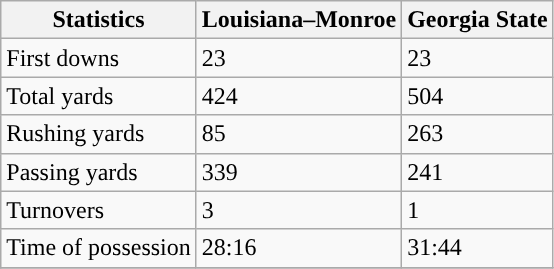<table class="wikitable">
<tr>
<th>Statistics</th>
<th>Louisiana–Monroe</th>
<th>Georgia State</th>
</tr>
<tr>
<td>First downs</td>
<td>23</td>
<td>23</td>
</tr>
<tr>
<td>Total yards</td>
<td>424</td>
<td>504</td>
</tr>
<tr>
<td>Rushing yards</td>
<td>85</td>
<td>263</td>
</tr>
<tr>
<td>Passing yards</td>
<td>339</td>
<td>241</td>
</tr>
<tr>
<td>Turnovers</td>
<td>3</td>
<td>1</td>
</tr>
<tr>
<td>Time of possession</td>
<td>28:16</td>
<td>31:44</td>
</tr>
<tr>
</tr>
</table>
